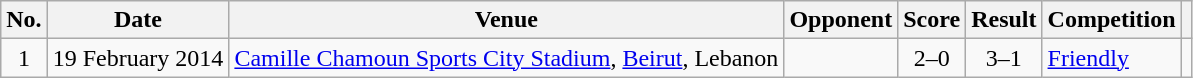<table class="wikitable sortable">
<tr>
<th scope="col">No.</th>
<th scope="col">Date</th>
<th scope="col">Venue</th>
<th scope="col">Opponent</th>
<th scope="col">Score</th>
<th scope="col">Result</th>
<th scope="col">Competition</th>
<th scope="col" class="unsortable"></th>
</tr>
<tr>
<td align="center">1</td>
<td>19 February 2014</td>
<td><a href='#'>Camille Chamoun Sports City Stadium</a>, <a href='#'>Beirut</a>, Lebanon</td>
<td></td>
<td align="center">2–0</td>
<td align="center">3–1</td>
<td><a href='#'>Friendly</a></td>
<td></td>
</tr>
</table>
